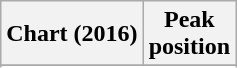<table class="wikitable sortable plainrowheaders" style="text-align:center">
<tr>
<th scope="col">Chart (2016)</th>
<th scope="col">Peak<br> position</th>
</tr>
<tr>
</tr>
<tr>
</tr>
</table>
